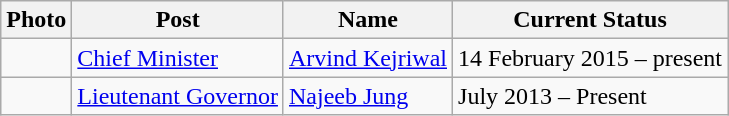<table class=wikitable>
<tr>
<th>Photo</th>
<th>Post</th>
<th>Name</th>
<th>Current Status</th>
</tr>
<tr>
<td></td>
<td> <a href='#'>Chief Minister</a></td>
<td><a href='#'>Arvind Kejriwal</a></td>
<td>14 February 2015 – present</td>
</tr>
<tr>
<td></td>
<td> <a href='#'>Lieutenant Governor</a></td>
<td><a href='#'>Najeeb Jung</a></td>
<td>July 2013 – Present</td>
</tr>
</table>
